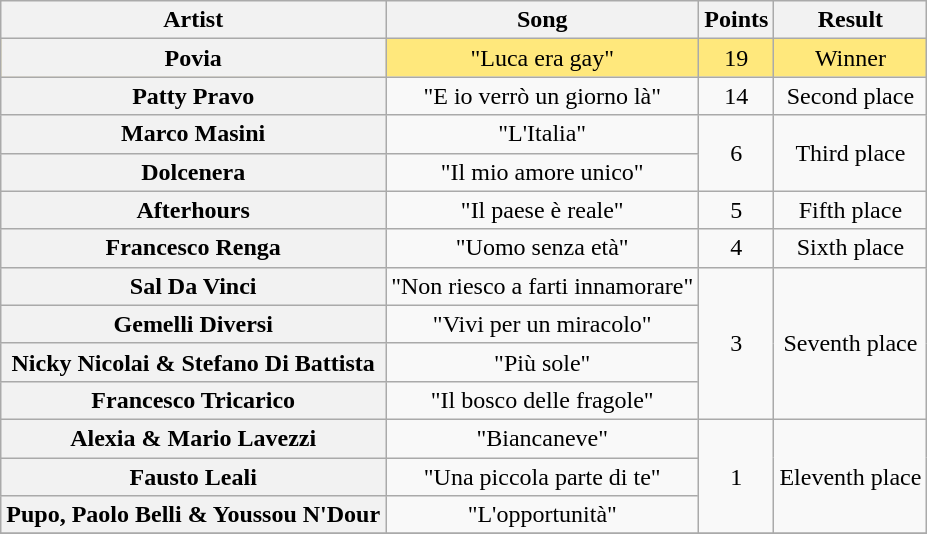<table class="wikitable plainrowheaders" style="text-align:center">
<tr>
<th scope="col">Artist</th>
<th scope="col">Song</th>
<th scope="col">Points</th>
<th scope="col">Result</th>
</tr>
<tr style="background:#ffe87c;">
<th scope="row">Povia</th>
<td>"Luca era gay"</td>
<td>19</td>
<td>Winner</td>
</tr>
<tr>
<th scope="row">Patty Pravo</th>
<td>"E io verrò un giorno là"</td>
<td>14</td>
<td>Second place</td>
</tr>
<tr>
<th scope="row">Marco Masini</th>
<td>"L'Italia"</td>
<td rowspan="2">6</td>
<td rowspan="2">Third place</td>
</tr>
<tr>
<th scope="row">Dolcenera</th>
<td>"Il mio amore unico"</td>
</tr>
<tr>
<th scope="row">Afterhours</th>
<td>"Il paese è reale"</td>
<td>5</td>
<td>Fifth place</td>
</tr>
<tr>
<th scope="row">Francesco Renga</th>
<td>"Uomo senza età"</td>
<td>4</td>
<td>Sixth place</td>
</tr>
<tr>
<th scope="row">Sal Da Vinci</th>
<td>"Non riesco a farti innamorare"</td>
<td rowspan="4">3</td>
<td rowspan="4">Seventh place</td>
</tr>
<tr>
<th scope="row">Gemelli Diversi</th>
<td>"Vivi per un miracolo"</td>
</tr>
<tr>
<th scope="row">Nicky Nicolai & Stefano Di Battista</th>
<td>"Più sole"</td>
</tr>
<tr>
<th scope="row">Francesco Tricarico</th>
<td>"Il bosco delle fragole"</td>
</tr>
<tr>
<th scope="row">Alexia & Mario Lavezzi</th>
<td>"Biancaneve"</td>
<td rowspan="3">1</td>
<td rowspan="3">Eleventh place</td>
</tr>
<tr>
<th scope="row">Fausto Leali</th>
<td>"Una piccola parte di te"</td>
</tr>
<tr>
<th scope="row">Pupo, Paolo Belli & Youssou N'Dour</th>
<td>"L'opportunità"</td>
</tr>
<tr>
</tr>
</table>
